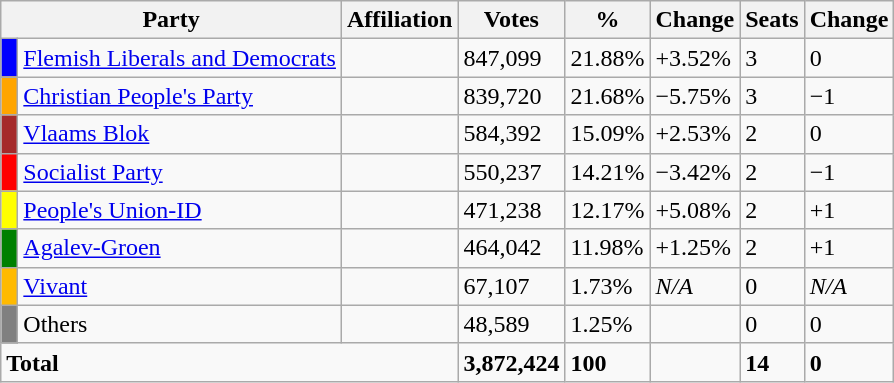<table class="wikitable">
<tr>
<th colspan="2">Party</th>
<th>Affiliation</th>
<th>Votes</th>
<th>%</th>
<th>Change</th>
<th>Seats</th>
<th>Change</th>
</tr>
<tr>
<td style="background-color:blue"> </td>
<td style="text-align: left"><a href='#'>Flemish Liberals and Democrats</a></td>
<td></td>
<td>847,099</td>
<td>21.88%</td>
<td>+3.52%</td>
<td>3</td>
<td>0</td>
</tr>
<tr>
<td style="background-color:orange"> </td>
<td style="text-align: left"><a href='#'>Christian People's Party</a></td>
<td></td>
<td>839,720</td>
<td>21.68%</td>
<td>−5.75%</td>
<td>3</td>
<td>−1</td>
</tr>
<tr>
<td style="background-color:brown"> </td>
<td style="text-align: left"><a href='#'>Vlaams Blok</a></td>
<td></td>
<td>584,392</td>
<td>15.09%</td>
<td>+2.53%</td>
<td>2</td>
<td>0</td>
</tr>
<tr>
<td style="background-color:red"> </td>
<td style="text-align: left"><a href='#'>Socialist Party</a></td>
<td></td>
<td>550,237</td>
<td>14.21%</td>
<td>−3.42%</td>
<td>2</td>
<td>−1</td>
</tr>
<tr>
<td style="background-color:yellow"> </td>
<td style="text-align: left"><a href='#'>People's Union-ID</a></td>
<td></td>
<td>471,238</td>
<td>12.17%</td>
<td>+5.08%</td>
<td>2</td>
<td>+1</td>
</tr>
<tr>
<td style="background-color:green"> </td>
<td style="text-align: left"><a href='#'>Agalev-Groen</a></td>
<td></td>
<td>464,042</td>
<td>11.98%</td>
<td>+1.25%</td>
<td>2</td>
<td>+1</td>
</tr>
<tr>
<td style="background-color:#FFBA00"> </td>
<td style="text-align: left"><a href='#'>Vivant</a></td>
<td></td>
<td>67,107</td>
<td>1.73%</td>
<td><em>N/A</em></td>
<td>0</td>
<td><em>N/A</em></td>
</tr>
<tr>
<td style="background-color:grey"> </td>
<td style="text-align: left">Others</td>
<td></td>
<td>48,589</td>
<td>1.25%</td>
<td></td>
<td>0</td>
<td>0</td>
</tr>
<tr>
<td colspan="3"><strong>Total</strong></td>
<td><strong>3,872,424</strong></td>
<td><strong>100</strong></td>
<td></td>
<td><strong>14</strong></td>
<td><strong>0</strong></td>
</tr>
</table>
